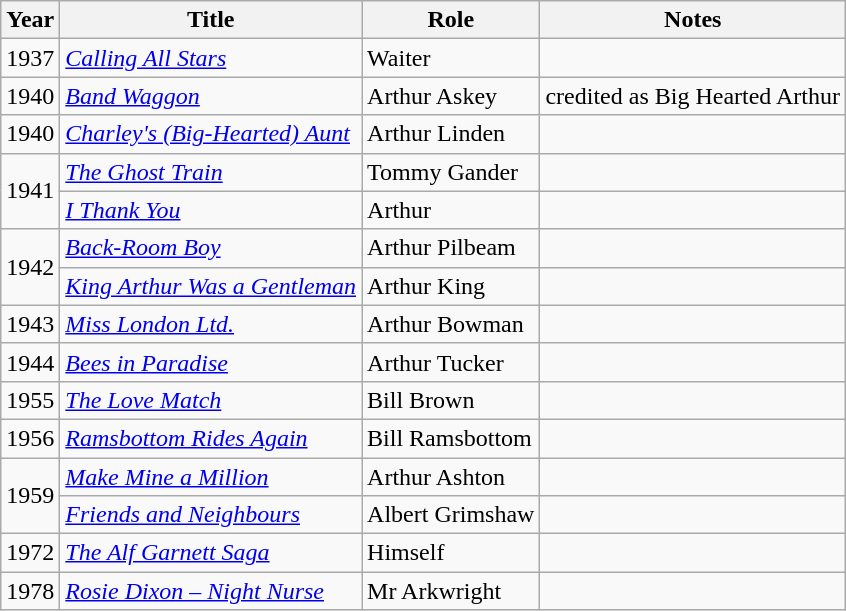<table class="wikitable sortable">
<tr>
<th>Year</th>
<th>Title</th>
<th>Role</th>
<th>Notes</th>
</tr>
<tr>
<td>1937</td>
<td><em><a href='#'>Calling All Stars</a></em></td>
<td>Waiter</td>
<td></td>
</tr>
<tr>
<td>1940</td>
<td><em><a href='#'>Band Waggon</a></em></td>
<td>Arthur Askey</td>
<td>credited as Big Hearted Arthur</td>
</tr>
<tr>
<td>1940</td>
<td><em><a href='#'>Charley's (Big-Hearted) Aunt</a></em></td>
<td>Arthur Linden</td>
<td></td>
</tr>
<tr>
<td rowspan="2">1941</td>
<td><em><a href='#'>The Ghost Train</a></em></td>
<td>Tommy Gander</td>
<td></td>
</tr>
<tr>
<td><em><a href='#'>I Thank You</a></em></td>
<td>Arthur</td>
<td></td>
</tr>
<tr>
<td rowspan="2">1942</td>
<td><em><a href='#'>Back-Room Boy</a></em></td>
<td>Arthur Pilbeam</td>
<td></td>
</tr>
<tr>
<td><em><a href='#'>King Arthur Was a Gentleman</a></em></td>
<td>Arthur King</td>
<td></td>
</tr>
<tr>
<td>1943</td>
<td><em><a href='#'>Miss London Ltd.</a></em></td>
<td>Arthur Bowman</td>
<td></td>
</tr>
<tr>
<td>1944</td>
<td><em><a href='#'>Bees in Paradise</a></em></td>
<td>Arthur Tucker</td>
<td></td>
</tr>
<tr>
<td>1955</td>
<td><em><a href='#'>The Love Match</a></em></td>
<td>Bill Brown</td>
<td></td>
</tr>
<tr>
<td>1956</td>
<td><em><a href='#'>Ramsbottom Rides Again</a></em></td>
<td>Bill Ramsbottom</td>
<td></td>
</tr>
<tr>
<td rowspan="2">1959</td>
<td><em><a href='#'>Make Mine a Million</a></em></td>
<td>Arthur Ashton</td>
<td></td>
</tr>
<tr>
<td><em><a href='#'>Friends and Neighbours</a></em></td>
<td>Albert Grimshaw</td>
<td></td>
</tr>
<tr>
<td>1972</td>
<td><em><a href='#'>The Alf Garnett Saga</a></em></td>
<td>Himself</td>
<td></td>
</tr>
<tr>
<td>1978</td>
<td><em><a href='#'>Rosie Dixon – Night Nurse</a></em></td>
<td>Mr Arkwright</td>
<td></td>
</tr>
</table>
